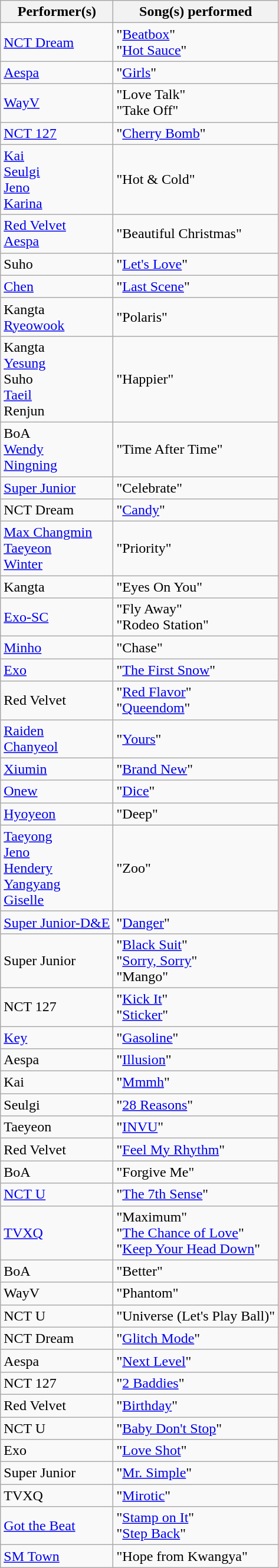<table class="wikitable plainrowheaders">
<tr>
<th scope="col">Performer(s)</th>
<th scope="col">Song(s) performed</th>
</tr>
<tr>
<td><a href='#'>NCT Dream</a></td>
<td>"<a href='#'>Beatbox</a>"<br>"<a href='#'>Hot Sauce</a>"</td>
</tr>
<tr>
<td><a href='#'>Aespa</a></td>
<td>"<a href='#'>Girls</a>"</td>
</tr>
<tr>
<td><a href='#'>WayV</a></td>
<td>"Love Talk"<br>"Take Off"</td>
</tr>
<tr>
<td><a href='#'>NCT 127</a></td>
<td>"<a href='#'>Cherry Bomb</a>"</td>
</tr>
<tr>
<td><a href='#'>Kai</a><br><a href='#'>Seulgi</a><br><a href='#'>Jeno</a><br><a href='#'>Karina</a></td>
<td>"Hot & Cold"</td>
</tr>
<tr>
<td><a href='#'>Red Velvet</a><br><a href='#'>Aespa</a></td>
<td>"Beautiful Christmas"</td>
</tr>
<tr>
<td>Suho</td>
<td>"<a href='#'>Let's Love</a>"</td>
</tr>
<tr>
<td><a href='#'>Chen</a></td>
<td>"<a href='#'>Last Scene</a>"</td>
</tr>
<tr>
<td>Kangta<br><a href='#'>Ryeowook</a></td>
<td>"Polaris"</td>
</tr>
<tr>
<td>Kangta<br><a href='#'>Yesung</a><br>Suho<br><a href='#'>Taeil</a><br>Renjun</td>
<td>"Happier"</td>
</tr>
<tr>
<td>BoA<br><a href='#'>Wendy</a><br><a href='#'>Ningning</a></td>
<td>"Time After Time"</td>
</tr>
<tr>
<td><a href='#'>Super Junior</a></td>
<td>"Celebrate"</td>
</tr>
<tr>
<td>NCT Dream</td>
<td>"<a href='#'>Candy</a>"</td>
</tr>
<tr>
<td><a href='#'>Max Changmin</a><br><a href='#'>Taeyeon</a><br><a href='#'>Winter</a></td>
<td>"Priority"</td>
</tr>
<tr>
<td>Kangta</td>
<td>"Eyes On You"</td>
</tr>
<tr>
<td><a href='#'>Exo-SC</a></td>
<td>"Fly Away" <br>"Rodeo Station"</td>
</tr>
<tr>
<td><a href='#'>Minho</a></td>
<td>"Chase"</td>
</tr>
<tr>
<td><a href='#'>Exo</a></td>
<td>"<a href='#'>The First Snow</a>"</td>
</tr>
<tr>
<td>Red Velvet</td>
<td>"<a href='#'>Red Flavor</a>"<br>"<a href='#'>Queendom</a>"</td>
</tr>
<tr>
<td><a href='#'>Raiden</a><br><a href='#'>Chanyeol</a></td>
<td>"<a href='#'>Yours</a>" </td>
</tr>
<tr>
<td><a href='#'>Xiumin</a></td>
<td>"<a href='#'>Brand New</a>"</td>
</tr>
<tr>
<td><a href='#'>Onew</a></td>
<td>"<a href='#'>Dice</a>"</td>
</tr>
<tr>
<td><a href='#'>Hyoyeon</a></td>
<td>"Deep"</td>
</tr>
<tr>
<td><a href='#'>Taeyong</a><br><a href='#'>Jeno</a><br><a href='#'>Hendery</a><br><a href='#'>Yangyang</a><br><a href='#'>Giselle</a></td>
<td>"Zoo"</td>
</tr>
<tr>
<td><a href='#'>Super Junior-D&E</a></td>
<td>"<a href='#'>Danger</a>"</td>
</tr>
<tr>
<td>Super Junior</td>
<td>"<a href='#'>Black Suit</a>"<br>"<a href='#'>Sorry, Sorry</a>"<br>"Mango"</td>
</tr>
<tr>
<td>NCT 127</td>
<td>"<a href='#'>Kick It</a>"<br>"<a href='#'>Sticker</a>"</td>
</tr>
<tr>
<td><a href='#'>Key</a></td>
<td>"<a href='#'>Gasoline</a>"</td>
</tr>
<tr>
<td>Aespa</td>
<td>"<a href='#'>Illusion</a>"</td>
</tr>
<tr>
<td>Kai</td>
<td>"<a href='#'>Mmmh</a>"</td>
</tr>
<tr>
<td>Seulgi</td>
<td>"<a href='#'>28 Reasons</a>"</td>
</tr>
<tr>
<td>Taeyeon</td>
<td>"<a href='#'>INVU</a>"</td>
</tr>
<tr>
<td>Red Velvet</td>
<td>"<a href='#'>Feel My Rhythm</a>"</td>
</tr>
<tr>
<td>BoA</td>
<td>"Forgive Me"</td>
</tr>
<tr>
<td><a href='#'>NCT U</a></td>
<td>"<a href='#'>The 7th Sense</a>"</td>
</tr>
<tr>
<td><a href='#'>TVXQ</a></td>
<td>"Maximum"<br>"<a href='#'>The Chance of Love</a>"<br>"<a href='#'>Keep Your Head Down</a>"</td>
</tr>
<tr>
<td>BoA</td>
<td>"Better"</td>
</tr>
<tr>
<td>WayV</td>
<td>"Phantom"</td>
</tr>
<tr>
<td>NCT U</td>
<td>"Universe (Let's Play Ball)"</td>
</tr>
<tr>
<td>NCT Dream</td>
<td>"<a href='#'>Glitch Mode</a>"</td>
</tr>
<tr>
<td>Aespa</td>
<td>"<a href='#'>Next Level</a>"</td>
</tr>
<tr>
<td>NCT 127</td>
<td>"<a href='#'>2 Baddies</a>"</td>
</tr>
<tr>
<td>Red Velvet</td>
<td>"<a href='#'>Birthday</a>"</td>
</tr>
<tr>
<td>NCT U</td>
<td>"<a href='#'>Baby Don't Stop</a>"</td>
</tr>
<tr>
<td>Exo</td>
<td>"<a href='#'>Love Shot</a>"</td>
</tr>
<tr>
<td>Super Junior</td>
<td>"<a href='#'>Mr. Simple</a>"</td>
</tr>
<tr>
<td>TVXQ</td>
<td>"<a href='#'>Mirotic</a>"</td>
</tr>
<tr>
<td><a href='#'>Got the Beat</a></td>
<td>"<a href='#'>Stamp on It</a>"<br>"<a href='#'>Step Back</a>"</td>
</tr>
<tr>
<td><a href='#'>SM Town</a></td>
<td>"Hope from Kwangya"</td>
</tr>
</table>
